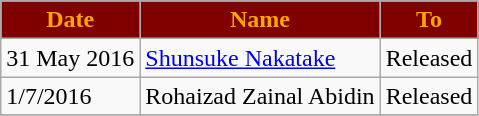<table class="wikitable sortable">
<tr>
<th style="background:Maroon; color:Orange;">Date</th>
<th style="background:Maroon; color:Orange;">Name</th>
<th style="background:Maroon; color:Orange;">To</th>
</tr>
<tr>
<td>31 May 2016</td>
<td> <a href='#'>Shunsuke Nakatake</a></td>
<td>Released</td>
</tr>
<tr>
<td>1/7/2016</td>
<td> Rohaizad Zainal Abidin</td>
<td>Released</td>
</tr>
<tr>
</tr>
</table>
